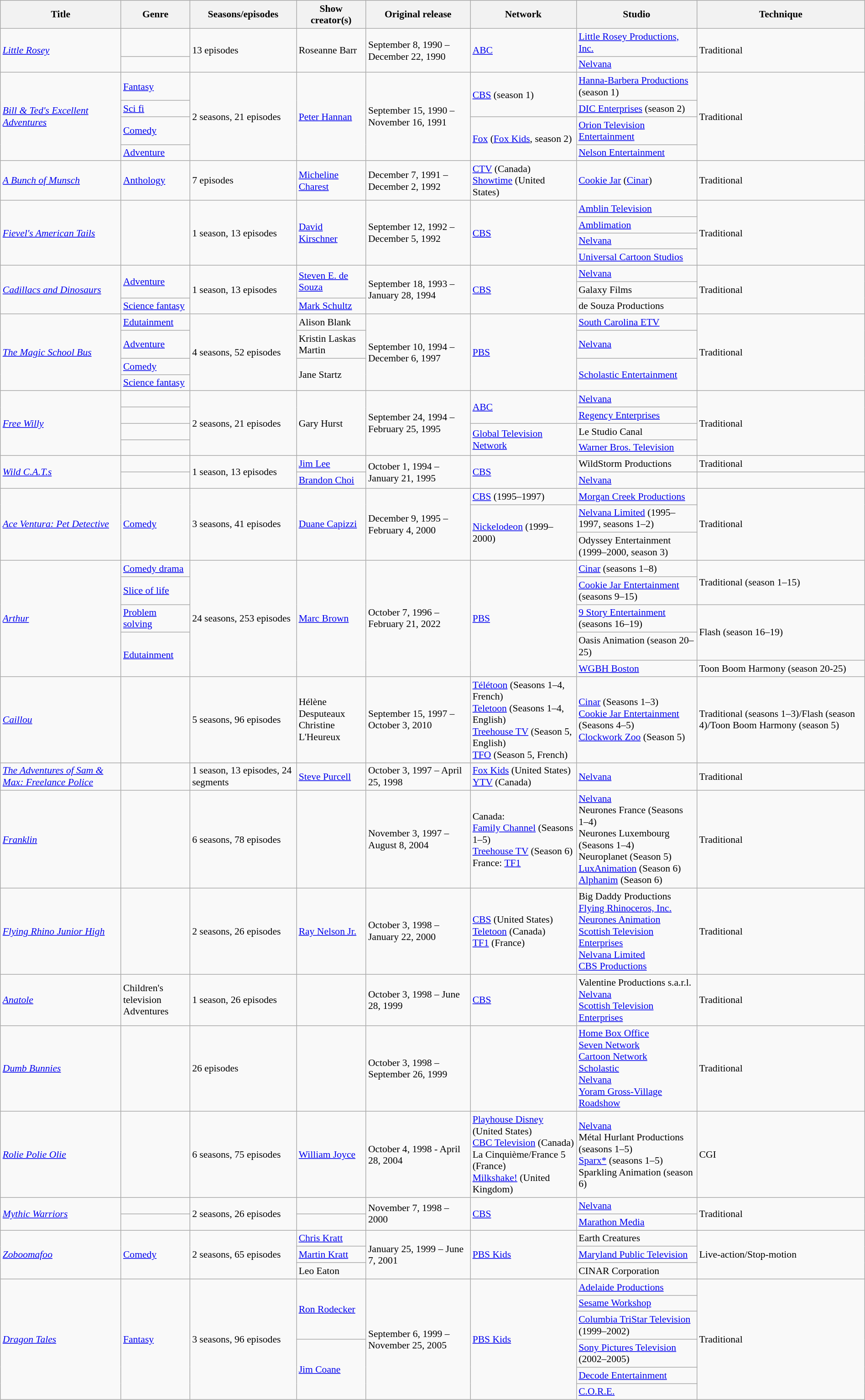<table class="wikitable sortable" style="text-align: left; font-size:90%; width:100%;">
<tr>
<th>Title</th>
<th>Genre</th>
<th>Seasons/episodes</th>
<th>Show creator(s)</th>
<th>Original release</th>
<th>Network</th>
<th>Studio</th>
<th>Technique</th>
</tr>
<tr>
<td rowspan="2"><em><a href='#'>Little Rosey</a></em></td>
<td></td>
<td rowspan="2">13 episodes</td>
<td rowspan="2">Roseanne Barr</td>
<td rowspan="2">September 8, 1990 – December 22, 1990</td>
<td rowspan="2"><a href='#'>ABC</a></td>
<td><a href='#'>Little Rosey Productions, Inc.</a></td>
<td rowspan="2">Traditional</td>
</tr>
<tr>
<td></td>
<td><a href='#'>Nelvana</a></td>
</tr>
<tr>
<td rowspan="4"><em><a href='#'>Bill & Ted's Excellent Adventures</a></em></td>
<td><a href='#'>Fantasy</a></td>
<td rowspan="4">2 seasons, 21 episodes</td>
<td rowspan="4"><a href='#'>Peter Hannan</a></td>
<td rowspan="4">September 15, 1990 – November 16, 1991</td>
<td rowspan="2"><a href='#'>CBS</a> (season 1)</td>
<td><a href='#'>Hanna-Barbera Productions</a> (season 1)</td>
<td rowspan="4">Traditional</td>
</tr>
<tr>
<td><a href='#'>Sci fi</a></td>
<td><a href='#'>DIC Enterprises</a> (season 2)</td>
</tr>
<tr>
<td><a href='#'>Comedy</a></td>
<td rowspan="2"><a href='#'>Fox</a> (<a href='#'>Fox Kids</a>, season 2)</td>
<td><a href='#'>Orion Television Entertainment</a></td>
</tr>
<tr>
<td><a href='#'>Adventure</a></td>
<td><a href='#'>Nelson Entertainment</a></td>
</tr>
<tr>
<td><em><a href='#'>A Bunch of Munsch</a></em></td>
<td><a href='#'>Anthology</a></td>
<td>7 episodes</td>
<td><a href='#'>Micheline Charest</a></td>
<td>December 7, 1991 – December 2, 1992</td>
<td><a href='#'>CTV</a> (Canada)<br><a href='#'>Showtime</a> (United States)</td>
<td><a href='#'>Cookie Jar</a> (<a href='#'>Cinar</a>)</td>
<td>Traditional</td>
</tr>
<tr>
<td rowspan="4"><em><a href='#'>Fievel's American Tails</a></em></td>
<td rowspan="4"></td>
<td rowspan="4">1 season, 13 episodes</td>
<td rowspan="4"><a href='#'>David Kirschner</a></td>
<td rowspan="4">September 12, 1992 – December 5, 1992</td>
<td rowspan="4"><a href='#'>CBS</a></td>
<td><a href='#'>Amblin Television</a></td>
<td rowspan="4">Traditional</td>
</tr>
<tr>
<td><a href='#'>Amblimation</a></td>
</tr>
<tr>
<td><a href='#'>Nelvana</a></td>
</tr>
<tr>
<td><a href='#'>Universal Cartoon Studios</a></td>
</tr>
<tr>
<td rowspan="3"><em><a href='#'>Cadillacs and Dinosaurs</a></em></td>
<td rowspan="2"><a href='#'>Adventure</a></td>
<td rowspan="3">1 season, 13 episodes</td>
<td rowspan="2"><a href='#'>Steven E. de Souza</a></td>
<td rowspan="3">September 18, 1993 – January 28, 1994</td>
<td rowspan="3"><a href='#'>CBS</a></td>
<td><a href='#'>Nelvana</a></td>
<td rowspan="3">Traditional</td>
</tr>
<tr>
<td>Galaxy Films</td>
</tr>
<tr>
<td><a href='#'>Science fantasy</a></td>
<td><a href='#'>Mark Schultz</a></td>
<td>de Souza Productions</td>
</tr>
<tr>
<td rowspan="4"><em><a href='#'>The Magic School Bus</a></em></td>
<td><a href='#'>Edutainment</a></td>
<td rowspan="4">4 seasons, 52 episodes</td>
<td>Alison Blank</td>
<td rowspan="4">September 10, 1994 – December 6, 1997</td>
<td rowspan="4"><a href='#'>PBS</a></td>
<td><a href='#'>South Carolina ETV</a></td>
<td rowspan="4">Traditional</td>
</tr>
<tr>
<td><a href='#'>Adventure</a></td>
<td>Kristin Laskas Martin</td>
<td><a href='#'>Nelvana</a></td>
</tr>
<tr>
<td><a href='#'>Comedy</a></td>
<td rowspan="2">Jane Startz</td>
<td rowspan="2"><a href='#'>Scholastic Entertainment</a></td>
</tr>
<tr>
<td><a href='#'>Science fantasy</a></td>
</tr>
<tr>
<td rowspan="4"><em><a href='#'>Free Willy</a></em></td>
<td></td>
<td rowspan="4">2 seasons, 21 episodes</td>
<td rowspan="4">Gary Hurst</td>
<td rowspan="4">September 24, 1994 – February 25, 1995</td>
<td rowspan="2"><a href='#'>ABC</a></td>
<td><a href='#'>Nelvana</a></td>
<td rowspan="4">Traditional</td>
</tr>
<tr>
<td></td>
<td><a href='#'>Regency Enterprises</a></td>
</tr>
<tr>
<td></td>
<td rowspan="2"><a href='#'>Global Television Network</a></td>
<td>Le Studio Canal</td>
</tr>
<tr>
<td></td>
<td><a href='#'>Warner Bros. Television</a></td>
</tr>
<tr>
<td rowspan="2"><em><a href='#'>Wild C.A.T.s</a></em></td>
<td></td>
<td rowspan="2">1 season, 13 episodes</td>
<td><a href='#'>Jim Lee</a></td>
<td rowspan="2">October 1, 1994 – January 21, 1995</td>
<td rowspan="2"><a href='#'>CBS</a></td>
<td>WildStorm Productions</td>
<td>Traditional</td>
</tr>
<tr>
<td></td>
<td><a href='#'>Brandon Choi</a></td>
<td><a href='#'>Nelvana</a></td>
<td></td>
</tr>
<tr>
<td rowspan="3"><em><a href='#'>Ace Ventura: Pet Detective</a></em></td>
<td rowspan="3"><a href='#'>Comedy</a></td>
<td rowspan="3">3 seasons, 41 episodes</td>
<td rowspan="3"><a href='#'>Duane Capizzi</a></td>
<td rowspan="3">December 9, 1995 – February 4, 2000</td>
<td><a href='#'>CBS</a> (1995–1997)</td>
<td><a href='#'>Morgan Creek Productions</a></td>
<td rowspan="3">Traditional</td>
</tr>
<tr>
<td rowspan="2"><a href='#'>Nickelodeon</a> (1999–2000)</td>
<td><a href='#'>Nelvana Limited</a> (1995–1997, seasons 1–2)</td>
</tr>
<tr>
<td>Odyssey Entertainment (1999–2000, season 3)</td>
</tr>
<tr>
<td rowspan="5"><em><a href='#'>Arthur</a></em></td>
<td><a href='#'>Comedy drama</a></td>
<td rowspan="5">24 seasons, 253 episodes</td>
<td rowspan="5"><a href='#'>Marc Brown</a></td>
<td rowspan="5">October 7, 1996 – February 21, 2022</td>
<td rowspan="5"><a href='#'>PBS</a></td>
<td><a href='#'>Cinar</a> (seasons 1–8)</td>
<td rowspan="2">Traditional (season 1–15)</td>
</tr>
<tr>
<td><a href='#'>Slice of life</a></td>
<td><a href='#'>Cookie Jar Entertainment</a> (seasons 9–15)</td>
</tr>
<tr>
<td><a href='#'>Problem solving</a></td>
<td><a href='#'>9 Story Entertainment</a> (seasons 16–19)</td>
<td rowspan="2">Flash (season 16–19)</td>
</tr>
<tr>
<td rowspan="2"><a href='#'>Edutainment</a></td>
<td>Oasis Animation (season 20–25)</td>
</tr>
<tr>
<td><a href='#'>WGBH Boston</a></td>
<td>Toon Boom Harmony (season 20-25)</td>
</tr>
<tr>
<td><em><a href='#'>Caillou</a></em></td>
<td></td>
<td>5 seasons, 96 episodes</td>
<td>Hélène Desputeaux<br> Christine L'Heureux</td>
<td>September 15, 1997 – October 3, 2010</td>
<td><a href='#'>Télétoon</a> (Seasons 1–4, French)<br> <a href='#'>Teletoon</a> (Seasons 1–4, English)<br> <a href='#'>Treehouse TV</a> (Season 5, English)<br><a href='#'>TFO</a> (Season 5, French)</td>
<td><a href='#'>Cinar</a> (Seasons 1–3)<br> <a href='#'>Cookie Jar Entertainment</a> (Seasons 4–5)<br> <a href='#'>Clockwork Zoo</a> (Season 5)</td>
<td>Traditional (seasons 1–3)/Flash (season 4)/Toon Boom Harmony (season 5)</td>
</tr>
<tr>
<td><em><a href='#'>The Adventures of Sam & Max: Freelance Police</a></em></td>
<td></td>
<td>1 season, 13 episodes, 24 segments</td>
<td><a href='#'>Steve Purcell</a></td>
<td>October 3, 1997 – April 25, 1998</td>
<td><a href='#'>Fox Kids</a> (United States)<br> <a href='#'>YTV</a> (Canada)</td>
<td><a href='#'>Nelvana</a></td>
<td>Traditional</td>
</tr>
<tr>
<td><em><a href='#'>Franklin</a></em></td>
<td></td>
<td>6 seasons, 78 episodes</td>
<td></td>
<td>November 3, 1997 – August 8, 2004</td>
<td>Canada:<br><a href='#'>Family Channel</a> (Seasons 1–5)<br><a href='#'>Treehouse TV</a> (Season 6)<br>France: <a href='#'>TF1</a></td>
<td><a href='#'>Nelvana</a><br> Neurones France (Seasons 1–4)<br> Neurones Luxembourg (Seasons 1–4)<br> Neuroplanet (Season 5)<br> <a href='#'>LuxAnimation</a> (Season 6)<br> <a href='#'>Alphanim</a> (Season 6)</td>
<td>Traditional</td>
</tr>
<tr>
<td><em><a href='#'>Flying Rhino Junior High</a></em></td>
<td></td>
<td>2 seasons, 26 episodes</td>
<td><a href='#'>Ray Nelson Jr.</a></td>
<td>October 3, 1998 – January 22, 2000</td>
<td><a href='#'>CBS</a> (United States)<br> <a href='#'>Teletoon</a> (Canada)<br><a href='#'>TF1</a> (France)</td>
<td>Big Daddy Productions<br> <a href='#'>Flying Rhinoceros, Inc.</a><br> <a href='#'>Neurones Animation</a><br> <a href='#'>Scottish Television Enterprises</a><br> <a href='#'>Nelvana Limited</a><br> <a href='#'>CBS Productions</a></td>
<td>Traditional</td>
</tr>
<tr>
<td><em><a href='#'>Anatole</a></em></td>
<td>Children's television<br>Adventures</td>
<td>1 season, 26 episodes</td>
<td></td>
<td>October 3, 1998 – June 28, 1999</td>
<td><a href='#'>CBS</a></td>
<td>Valentine Productions s.a.r.l.<br> <a href='#'>Nelvana</a><br> <a href='#'>Scottish Television Enterprises</a></td>
<td>Traditional</td>
</tr>
<tr>
<td><em><a href='#'>Dumb Bunnies</a></em></td>
<td></td>
<td>26 episodes</td>
<td></td>
<td>October 3, 1998 – September 26, 1999</td>
<td></td>
<td><a href='#'>Home Box Office</a><br> <a href='#'>Seven Network</a><br> <a href='#'>Cartoon Network</a><br> <a href='#'>Scholastic</a><br> <a href='#'>Nelvana</a><br> <a href='#'>Yoram Gross-Village Roadshow</a></td>
<td>Traditional</td>
</tr>
<tr>
<td><em><a href='#'>Rolie Polie Olie</a></em></td>
<td></td>
<td>6 seasons, 75 episodes</td>
<td><a href='#'>William Joyce</a></td>
<td>October 4, 1998 - April 28, 2004</td>
<td><a href='#'>Playhouse Disney</a> (United States)<br> <a href='#'>CBC Television</a> (Canada)<br> La Cinquième/France 5 (France)<br> <a href='#'>Milkshake!</a> (United Kingdom)</td>
<td><a href='#'>Nelvana</a> <br> Métal Hurlant Productions (seasons 1–5) <br> <a href='#'>Sparx*</a> (seasons 1–5) <br> Sparkling Animation (season 6)</td>
<td>CGI</td>
</tr>
<tr>
<td rowspan="2"><em><a href='#'>Mythic Warriors</a></em></td>
<td></td>
<td rowspan="2">2 seasons, 26 episodes</td>
<td></td>
<td rowspan="2">November 7, 1998 – 2000</td>
<td rowspan="2"><a href='#'>CBS</a></td>
<td><a href='#'>Nelvana</a></td>
<td rowspan="2">Traditional</td>
</tr>
<tr>
<td></td>
<td></td>
<td><a href='#'>Marathon Media</a></td>
</tr>
<tr>
<td rowspan="3"><em><a href='#'>Zoboomafoo</a></em></td>
<td rowspan="3"><a href='#'>Comedy</a></td>
<td rowspan="3">2 seasons, 65 episodes</td>
<td><a href='#'>Chris Kratt</a></td>
<td rowspan="3">January 25, 1999 – June 7, 2001</td>
<td rowspan="3"><a href='#'>PBS Kids</a></td>
<td>Earth Creatures</td>
<td rowspan="3">Live-action/Stop-motion</td>
</tr>
<tr>
<td><a href='#'>Martin Kratt</a></td>
<td><a href='#'>Maryland Public Television</a></td>
</tr>
<tr>
<td>Leo Eaton</td>
<td>CINAR Corporation</td>
</tr>
<tr>
<td rowspan="6"><em><a href='#'>Dragon Tales</a></em></td>
<td rowspan="6"><a href='#'>Fantasy</a></td>
<td rowspan="6">3 seasons, 96 episodes</td>
<td rowspan="3"><a href='#'>Ron Rodecker</a></td>
<td rowspan="6">September 6, 1999 – November 25, 2005</td>
<td rowspan="6"><a href='#'>PBS Kids</a></td>
<td><a href='#'>Adelaide Productions</a></td>
<td rowspan="6">Traditional</td>
</tr>
<tr>
<td><a href='#'>Sesame Workshop</a></td>
</tr>
<tr>
<td><a href='#'>Columbia TriStar Television</a> (1999–2002)</td>
</tr>
<tr>
<td rowspan="3"><a href='#'>Jim Coane</a></td>
<td><a href='#'>Sony Pictures Television</a> (2002–2005)</td>
</tr>
<tr>
<td><a href='#'>Decode Entertainment</a></td>
</tr>
<tr>
<td><a href='#'>C.O.R.E.</a></td>
</tr>
</table>
